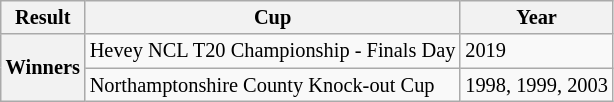<table class="wikitable" style="font-size:85%">
<tr>
<th scope="col">Result</th>
<th scope="col">Cup</th>
<th scope="col">Year</th>
</tr>
<tr>
<th scope="row" rowspan=3>Winners</th>
<td>Hevey NCL T20 Championship - Finals Day</td>
<td>2019</td>
</tr>
<tr>
<td>Northamptonshire County Knock-out Cup</td>
<td>1998, 1999, 2003</td>
</tr>
</table>
